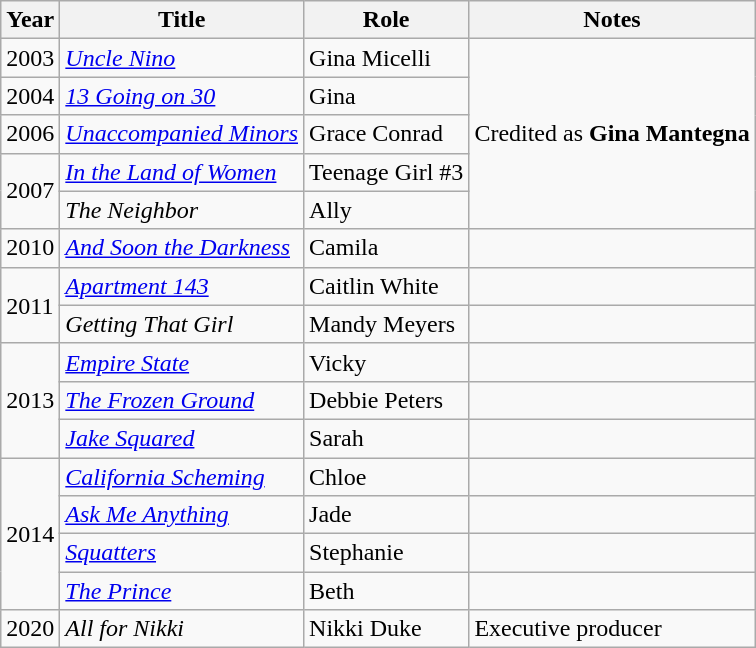<table class="wikitable sortable">
<tr>
<th>Year</th>
<th>Title</th>
<th>Role</th>
<th class="unsortable">Notes</th>
</tr>
<tr>
<td>2003</td>
<td><em><a href='#'>Uncle Nino</a></em></td>
<td>Gina Micelli</td>
<td rowspan="5">Credited as <strong>Gina Mantegna</strong></td>
</tr>
<tr>
<td>2004</td>
<td><em><a href='#'>13 Going on 30</a></em></td>
<td>Gina</td>
</tr>
<tr>
<td>2006</td>
<td><em><a href='#'>Unaccompanied Minors</a></em></td>
<td>Grace Conrad</td>
</tr>
<tr>
<td rowspan="2">2007</td>
<td><em><a href='#'>In the Land of Women</a></em></td>
<td>Teenage Girl #3</td>
</tr>
<tr>
<td><em>The Neighbor</em></td>
<td>Ally</td>
</tr>
<tr>
<td>2010</td>
<td><em><a href='#'>And Soon the Darkness</a></em></td>
<td>Camila</td>
<td></td>
</tr>
<tr>
<td rowspan="2">2011</td>
<td><em><a href='#'>Apartment 143</a></em></td>
<td>Caitlin White</td>
<td></td>
</tr>
<tr>
<td><em>Getting That Girl</em></td>
<td>Mandy Meyers</td>
<td></td>
</tr>
<tr>
<td rowspan="3">2013</td>
<td><em><a href='#'>Empire State</a></em></td>
<td>Vicky</td>
<td></td>
</tr>
<tr>
<td><em><a href='#'>The Frozen Ground</a></em></td>
<td>Debbie Peters</td>
<td></td>
</tr>
<tr>
<td><em><a href='#'>Jake Squared</a></em></td>
<td>Sarah</td>
<td></td>
</tr>
<tr>
<td rowspan="4">2014</td>
<td><em><a href='#'>California Scheming</a></em></td>
<td>Chloe</td>
<td></td>
</tr>
<tr>
<td><em><a href='#'>Ask Me Anything</a></em></td>
<td>Jade</td>
<td></td>
</tr>
<tr>
<td><em><a href='#'>Squatters</a></em></td>
<td>Stephanie</td>
<td></td>
</tr>
<tr>
<td><em><a href='#'>The Prince</a></em></td>
<td>Beth</td>
<td></td>
</tr>
<tr>
<td>2020</td>
<td><em>All for Nikki</em></td>
<td>Nikki Duke</td>
<td>Executive producer</td>
</tr>
</table>
